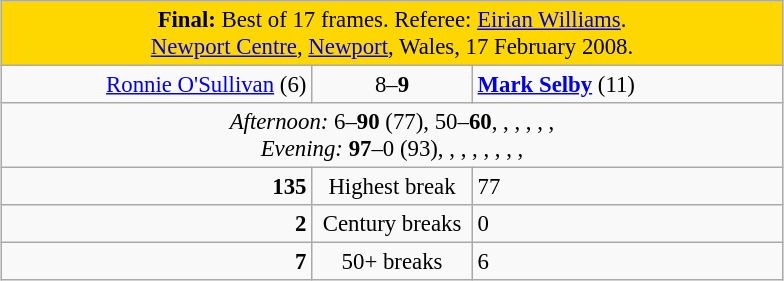<table class="wikitable" style="font-size: 95%; margin: 1em auto 1em auto;">
<tr>
<td colspan="3" align="center" bgcolor="#ffd700"><strong>Final:</strong> Best of 17 frames. Referee: <a href='#'>Eirian Williams</a>.<br><a href='#'>Newport Centre</a>, <a href='#'>Newport</a>, Wales, 17 February 2008.</td>
</tr>
<tr>
<td width="200" align="right"><a href='#'>Ronnie O'Sullivan</a> (6)<br></td>
<td width="100" align="center">8–<strong>9</strong></td>
<td width="200"><strong><a href='#'>Mark Selby</a></strong> (11)<br></td>
</tr>
<tr>
<td colspan="3" align="center" style="font-size: 100%"><em>Afternoon:</em> 6–<strong>90</strong> (77), 50–<strong>60</strong>, , , , , ,  <br><em>Evening:</em> <strong>97</strong>–0 (93), , , , , , , , </td>
</tr>
<tr>
<td align="right"><strong>135</strong></td>
<td align="center">Highest break</td>
<td>77</td>
</tr>
<tr>
<td align="right"><strong>2</strong></td>
<td align="center">Century breaks</td>
<td>0</td>
</tr>
<tr>
<td align="right"><strong>7</strong></td>
<td align="center">50+ breaks</td>
<td>6</td>
</tr>
</table>
